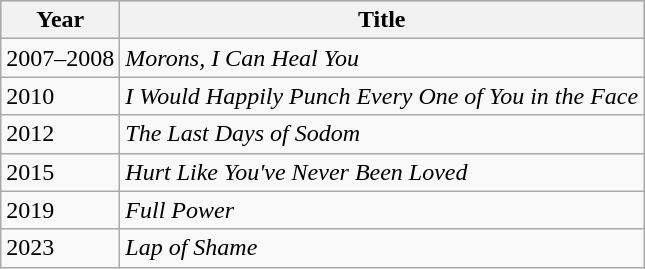<table class="wikitable" style="margin:1em 0; ">
<tr style="background:#b0c4de;">
<th>Year</th>
<th>Title</th>
</tr>
<tr>
<td>2007–2008</td>
<td><em>Morons, I Can Heal You</em></td>
</tr>
<tr>
<td>2010</td>
<td><em>I Would Happily Punch Every One of You in the Face</em></td>
</tr>
<tr>
<td>2012</td>
<td><em>The Last Days of Sodom</em></td>
</tr>
<tr>
<td>2015</td>
<td><em>Hurt Like You've Never Been Loved</em></td>
</tr>
<tr>
<td>2019</td>
<td><em>Full Power</em></td>
</tr>
<tr>
<td>2023</td>
<td><em>Lap of Shame</em></td>
</tr>
</table>
